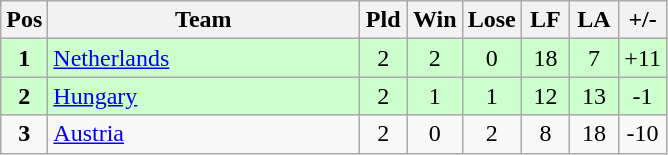<table class="wikitable" style="font-size: 100%">
<tr>
<th width=20>Pos</th>
<th width=200>Team</th>
<th width=25>Pld</th>
<th width=25>Win</th>
<th width=25>Lose</th>
<th width=25>LF</th>
<th width=25>LA</th>
<th width=25>+/-</th>
</tr>
<tr align=center style="background: #ccffcc;">
<td><strong>1</strong></td>
<td align="left"> <a href='#'>Netherlands</a></td>
<td>2</td>
<td>2</td>
<td>0</td>
<td>18</td>
<td>7</td>
<td>+11</td>
</tr>
<tr align=center style="background: #ccffcc;">
<td><strong>2</strong></td>
<td align="left"> <a href='#'>Hungary</a></td>
<td>2</td>
<td>1</td>
<td>1</td>
<td>12</td>
<td>13</td>
<td>-1</td>
</tr>
<tr align=center>
<td><strong>3</strong></td>
<td align="left"> <a href='#'>Austria</a></td>
<td>2</td>
<td>0</td>
<td>2</td>
<td>8</td>
<td>18</td>
<td>-10</td>
</tr>
</table>
